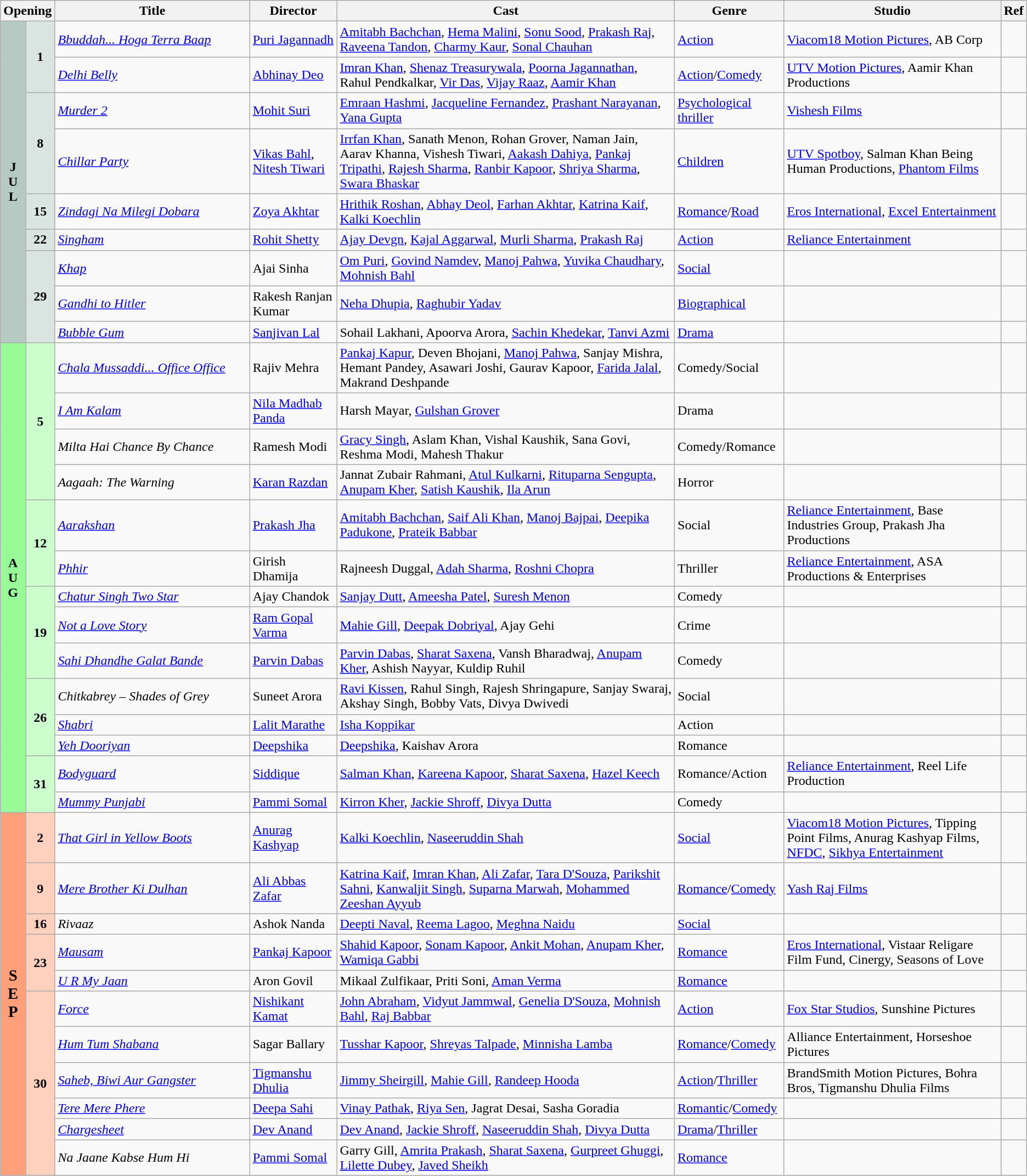<table class="wikitable">
<tr style="background:#b0e0e66; text-align:center;">
<th colspan="2"><strong>Opening</strong></th>
<th style="width:19%;"><strong>Title</strong></th>
<th><strong>Director</strong></th>
<th><strong>Cast</strong></th>
<th><strong>Genre</strong></th>
<th><strong>Studio</strong></th>
<th><strong>Ref</strong></th>
</tr>
<tr>
<td rowspan="9" style="text-align:center; background:#b4cac3;"><strong>J<br>U<br>L</strong></td>
<td rowspan="2" style="text-align:center; background:#dae5e1;"><strong>1</strong></td>
<td><em><a href='#'>Bbuddah... Hoga Terra Baap</a></em></td>
<td><a href='#'>Puri Jagannadh</a></td>
<td><a href='#'>Amitabh Bachchan</a>, <a href='#'>Hema Malini</a>, <a href='#'>Sonu Sood</a>, <a href='#'>Prakash Raj</a>, <a href='#'>Raveena Tandon</a>, <a href='#'>Charmy Kaur</a>, <a href='#'>Sonal Chauhan</a></td>
<td><a href='#'>Action</a></td>
<td><a href='#'>Viacom18 Motion Pictures</a>, AB Corp</td>
<td></td>
</tr>
<tr>
<td><em><a href='#'>Delhi Belly</a></em></td>
<td><a href='#'>Abhinay Deo</a></td>
<td><a href='#'>Imran Khan</a>, <a href='#'>Shenaz Treasurywala</a>, <a href='#'>Poorna Jagannathan</a>, Rahul Pendkalkar, <a href='#'>Vir Das</a>, <a href='#'>Vijay Raaz</a>, <a href='#'>Aamir Khan</a></td>
<td><a href='#'>Action</a>/<a href='#'>Comedy</a></td>
<td><a href='#'>UTV Motion Pictures</a>, Aamir Khan Productions</td>
<td></td>
</tr>
<tr>
<td rowspan="2" style="text-align:center; background:#dae5e1;"><strong>8</strong></td>
<td><em><a href='#'>Murder 2</a></em></td>
<td><a href='#'>Mohit Suri</a></td>
<td><a href='#'>Emraan Hashmi</a>, <a href='#'>Jacqueline Fernandez</a>, <a href='#'>Prashant Narayanan</a>, <a href='#'>Yana Gupta</a></td>
<td><a href='#'>Psychological thriller</a></td>
<td><a href='#'>Vishesh Films</a></td>
<td></td>
</tr>
<tr>
<td><em><a href='#'>Chillar Party</a></em></td>
<td><a href='#'>Vikas Bahl</a>, <a href='#'>Nitesh Tiwari</a></td>
<td><a href='#'>Irrfan Khan</a>, Sanath Menon, Rohan Grover, Naman Jain, Aarav Khanna, Vishesh Tiwari, <a href='#'>Aakash Dahiya</a>, <a href='#'>Pankaj Tripathi</a>, <a href='#'>Rajesh Sharma</a>, <a href='#'>Ranbir Kapoor</a>, <a href='#'>Shriya Sharma</a>, <a href='#'>Swara Bhaskar</a></td>
<td><a href='#'>Children</a></td>
<td><a href='#'>UTV Spotboy</a>, Salman Khan Being Human Productions, <a href='#'>Phantom Films</a></td>
<td></td>
</tr>
<tr>
<td style="text-align:center; background:#dae5e1;"><strong>15</strong></td>
<td><em><a href='#'>Zindagi Na Milegi Dobara</a></em></td>
<td><a href='#'>Zoya Akhtar</a></td>
<td><a href='#'>Hrithik Roshan</a>, <a href='#'>Abhay Deol</a>, <a href='#'>Farhan Akhtar</a>, <a href='#'>Katrina Kaif</a>, <a href='#'>Kalki Koechlin</a></td>
<td><a href='#'>Romance</a>/<a href='#'>Road</a></td>
<td><a href='#'>Eros International</a>, <a href='#'>Excel Entertainment</a></td>
<td></td>
</tr>
<tr>
<td style="text-align:center; background:#dae5e1;"><strong>22</strong></td>
<td><em><a href='#'>Singham</a></em></td>
<td><a href='#'>Rohit Shetty</a></td>
<td><a href='#'>Ajay Devgn</a>, <a href='#'>Kajal Aggarwal</a>, <a href='#'>Murli Sharma</a>, <a href='#'>Prakash Raj</a></td>
<td><a href='#'>Action</a></td>
<td><a href='#'>Reliance Entertainment</a></td>
<td></td>
</tr>
<tr>
<td rowspan="3" style="text-align:center; background:#dae5e1;"><strong>29</strong></td>
<td><em><a href='#'>Khap</a></em></td>
<td>Ajai Sinha</td>
<td><a href='#'>Om Puri</a>, <a href='#'>Govind Namdev</a>, <a href='#'>Manoj Pahwa</a>, <a href='#'>Yuvika Chaudhary</a>, <a href='#'>Mohnish Bahl</a></td>
<td><a href='#'>Social</a></td>
<td></td>
<td></td>
</tr>
<tr>
<td><em><a href='#'>Gandhi to Hitler</a></em></td>
<td>Rakesh Ranjan Kumar</td>
<td><a href='#'>Neha Dhupia</a>, <a href='#'>Raghubir Yadav</a></td>
<td><a href='#'>Biographical</a></td>
<td></td>
<td></td>
</tr>
<tr>
<td><em><a href='#'>Bubble Gum</a></em></td>
<td><a href='#'>Sanjivan Lal</a></td>
<td>Sohail Lakhani, Apoorva Arora, <a href='#'>Sachin Khedekar</a>, <a href='#'>Tanvi Azmi</a></td>
<td><a href='#'>Drama</a></td>
<td></td>
<td></td>
</tr>
<tr>
<td rowspan="14" style="text-align:center; background:#98fb98;"><strong>A<br>U<br>G</strong></td>
<td rowspan="4" style="text-align:center; background:#ccfdcc;"><strong>5</strong></td>
<td><em><a href='#'>Chala Mussaddi... Office Office</a></em></td>
<td>Rajiv Mehra</td>
<td><a href='#'>Pankaj Kapur</a>, Deven Bhojani, <a href='#'>Manoj Pahwa</a>, Sanjay Mishra, Hemant Pandey, Asawari Joshi, Gaurav Kapoor, <a href='#'>Farida Jalal</a>, Makrand Deshpande</td>
<td>Comedy/Social</td>
<td></td>
<td></td>
</tr>
<tr>
<td><em><a href='#'>I Am Kalam</a></em></td>
<td><a href='#'>Nila Madhab Panda</a></td>
<td>Harsh Mayar, <a href='#'>Gulshan Grover</a></td>
<td>Drama</td>
<td></td>
<td></td>
</tr>
<tr>
<td><em>Milta Hai Chance By Chance</em></td>
<td>Ramesh Modi</td>
<td><a href='#'>Gracy Singh</a>, Aslam Khan, Vishal Kaushik, Sana Govi, Reshma Modi, Mahesh Thakur</td>
<td>Comedy/Romance</td>
<td></td>
<td></td>
</tr>
<tr>
<td><em>Aagaah: The Warning</em></td>
<td><a href='#'>Karan Razdan</a></td>
<td>Jannat Zubair Rahmani, <a href='#'>Atul Kulkarni</a>, <a href='#'>Rituparna Sengupta</a>, <a href='#'>Anupam Kher</a>, <a href='#'>Satish Kaushik</a>, <a href='#'>Ila Arun</a></td>
<td>Horror</td>
<td></td>
<td></td>
</tr>
<tr>
<td rowspan="2" style="text-align:center; background:#ccfdcc;"><strong>12</strong></td>
<td><em><a href='#'>Aarakshan</a></em></td>
<td><a href='#'>Prakash Jha</a></td>
<td><a href='#'>Amitabh Bachchan</a>, <a href='#'>Saif Ali Khan</a>, <a href='#'>Manoj Bajpai</a>, <a href='#'>Deepika Padukone</a>, <a href='#'>Prateik Babbar</a></td>
<td>Social</td>
<td><a href='#'>Reliance Entertainment</a>, Base Industries Group, Prakash Jha Productions</td>
<td></td>
</tr>
<tr>
<td><em><a href='#'>Phhir</a></em></td>
<td>Girish Dhamija</td>
<td>Rajneesh Duggal, <a href='#'>Adah Sharma</a>, <a href='#'>Roshni Chopra</a></td>
<td>Thriller</td>
<td><a href='#'>Reliance Entertainment</a>, ASA Productions & Enterprises</td>
<td></td>
</tr>
<tr>
<td rowspan="3" style="text-align:center; background:#ccfdcc;"><strong>19</strong></td>
<td><em><a href='#'>Chatur Singh Two Star</a></em></td>
<td>Ajay Chandok</td>
<td><a href='#'>Sanjay Dutt</a>, <a href='#'>Ameesha Patel</a>, <a href='#'>Suresh Menon</a></td>
<td>Comedy</td>
<td></td>
<td></td>
</tr>
<tr>
<td><em><a href='#'>Not a Love Story</a></em></td>
<td><a href='#'>Ram Gopal Varma</a></td>
<td><a href='#'>Mahie Gill</a>, <a href='#'>Deepak Dobriyal</a>, Ajay Gehi</td>
<td>Crime</td>
<td></td>
<td></td>
</tr>
<tr>
<td><em><a href='#'>Sahi Dhandhe Galat Bande</a></em></td>
<td><a href='#'>Parvin Dabas</a></td>
<td><a href='#'>Parvin Dabas</a>, <a href='#'>Sharat Saxena</a>, Vansh Bharadwaj, <a href='#'>Anupam Kher</a>, Ashish Nayyar, Kuldip Ruhil</td>
<td>Comedy</td>
<td></td>
<td></td>
</tr>
<tr>
<td rowspan="3" style="text-align:center; background:#ccfdcc;"><strong>26</strong></td>
<td><em>Chitkabrey – Shades of Grey</em></td>
<td>Suneet Arora</td>
<td><a href='#'>Ravi Kissen</a>, Rahul Singh, Rajesh Shringapure, Sanjay Swaraj, Akshay Singh, Bobby Vats, Divya Dwivedi</td>
<td>Social</td>
<td></td>
<td></td>
</tr>
<tr>
<td><em><a href='#'>Shabri</a></em></td>
<td><a href='#'>Lalit Marathe</a></td>
<td><a href='#'>Isha Koppikar</a></td>
<td>Action</td>
<td></td>
<td></td>
</tr>
<tr>
<td><em><a href='#'>Yeh Dooriyan</a></em></td>
<td><a href='#'>Deepshika</a></td>
<td><a href='#'>Deepshika</a>, Kaishav Arora</td>
<td>Romance</td>
<td></td>
<td></td>
</tr>
<tr>
<td rowspan="2" style="text-align:center; background:#ccfdcc;"><strong>31</strong></td>
<td><em><a href='#'>Bodyguard</a></em></td>
<td><a href='#'>Siddique</a></td>
<td><a href='#'>Salman Khan</a>, <a href='#'>Kareena Kapoor</a>, <a href='#'>Sharat Saxena</a>, <a href='#'>Hazel Keech</a></td>
<td>Romance/Action</td>
<td><a href='#'>Reliance Entertainment</a>, Reel Life Production</td>
<td></td>
</tr>
<tr>
<td><em><a href='#'>Mummy Punjabi</a></em></td>
<td><a href='#'>Pammi Somal</a></td>
<td><a href='#'>Kirron Kher</a>, <a href='#'>Jackie Shroff</a>, <a href='#'>Divya Dutta</a></td>
<td>Comedy</td>
<td></td>
<td></td>
</tr>
<tr>
<td rowspan="13" style="text-align:center; background:#ffa07a; textcolor:#000;"><big><strong>S<br>E<br>P</strong></big></td>
<td style="text-align:center; background:#ffd0bd;"><strong>2</strong></td>
<td><em><a href='#'>That Girl in Yellow Boots</a></em></td>
<td><a href='#'>Anurag Kashyap</a></td>
<td><a href='#'>Kalki Koechlin</a>, <a href='#'>Naseeruddin Shah</a></td>
<td><a href='#'>Social</a></td>
<td><a href='#'>Viacom18 Motion Pictures</a>, Tipping Point Films, Anurag Kashyap Films, <a href='#'>NFDC</a>, <a href='#'>Sikhya Entertainment</a></td>
<td></td>
</tr>
<tr>
<td style="text-align:center; background:#ffd0bd;"><strong>9</strong></td>
<td><em><a href='#'>Mere Brother Ki Dulhan</a></em></td>
<td><a href='#'>Ali Abbas Zafar</a></td>
<td><a href='#'>Katrina Kaif</a>, <a href='#'>Imran Khan</a>, <a href='#'>Ali Zafar</a>, <a href='#'>Tara D'Souza</a>, <a href='#'>Parikshit Sahni</a>, <a href='#'>Kanwaljit Singh</a>, <a href='#'>Suparna Marwah</a>, <a href='#'>Mohammed Zeeshan Ayyub</a></td>
<td><a href='#'>Romance</a>/<a href='#'>Comedy</a></td>
<td><a href='#'>Yash Raj Films</a></td>
<td></td>
</tr>
<tr>
<td style="text-align:center; background:#ffd0bd;"><strong>16</strong></td>
<td><em>Rivaaz</em></td>
<td>Ashok Nanda</td>
<td><a href='#'>Deepti Naval</a>, <a href='#'>Reema Lagoo</a>, <a href='#'>Meghna Naidu</a></td>
<td><a href='#'>Social</a></td>
<td></td>
<td></td>
</tr>
<tr>
<td rowspan="2" style="text-align:center; background:#ffd0bd;"><strong>23</strong></td>
<td><em><a href='#'>Mausam</a></em></td>
<td><a href='#'>Pankaj Kapoor</a></td>
<td><a href='#'>Shahid Kapoor</a>, <a href='#'>Sonam Kapoor</a>, <a href='#'>Ankit Mohan</a>, <a href='#'>Anupam Kher</a>, <a href='#'>Wamiqa Gabbi</a></td>
<td><a href='#'>Romance</a></td>
<td><a href='#'>Eros International</a>, Vistaar Religare Film Fund, Cinergy, Seasons of Love</td>
<td></td>
</tr>
<tr>
<td><em><a href='#'>U R My Jaan</a></em></td>
<td>Aron Govil</td>
<td>Mikaal Zulfikaar, Priti Soni, <a href='#'>Aman Verma</a></td>
<td><a href='#'>Romance</a></td>
<td></td>
<td></td>
</tr>
<tr>
<td rowspan="6" style="text-align:center; background:#ffd0bd;"><strong>30</strong></td>
<td><em><a href='#'>Force</a></em></td>
<td><a href='#'>Nishikant Kamat</a></td>
<td><a href='#'>John Abraham</a>, <a href='#'>Vidyut Jammwal</a>, <a href='#'>Genelia D'Souza</a>, <a href='#'>Mohnish Bahl</a>, <a href='#'>Raj Babbar</a></td>
<td><a href='#'>Action</a></td>
<td><a href='#'>Fox Star Studios</a>, Sunshine Pictures</td>
<td></td>
</tr>
<tr>
<td><em><a href='#'>Hum Tum Shabana</a></em></td>
<td>Sagar Ballary</td>
<td><a href='#'>Tusshar Kapoor</a>, <a href='#'>Shreyas Talpade</a>, <a href='#'>Minnisha Lamba</a></td>
<td><a href='#'>Romance</a>/<a href='#'>Comedy</a></td>
<td>Alliance Entertainment, Horseshoe Pictures</td>
<td></td>
</tr>
<tr>
<td><em><a href='#'>Saheb, Biwi Aur Gangster</a></em></td>
<td><a href='#'>Tigmanshu Dhulia</a></td>
<td><a href='#'>Jimmy Sheirgill</a>, <a href='#'>Mahie Gill</a>, <a href='#'>Randeep Hooda</a></td>
<td><a href='#'>Action</a>/<a href='#'>Thriller</a></td>
<td>BrandSmith Motion Pictures, Bohra Bros, Tigmanshu Dhulia Films</td>
<td></td>
</tr>
<tr>
<td><em><a href='#'>Tere Mere Phere</a></em></td>
<td><a href='#'>Deepa Sahi</a></td>
<td><a href='#'>Vinay Pathak</a>, <a href='#'>Riya Sen</a>, Jagrat Desai, Sasha Goradia</td>
<td><a href='#'>Romantic</a>/<a href='#'>Comedy</a></td>
<td></td>
<td></td>
</tr>
<tr>
<td><em><a href='#'>Chargesheet</a></em></td>
<td><a href='#'>Dev Anand</a></td>
<td><a href='#'>Dev Anand</a>, <a href='#'>Jackie Shroff</a>, <a href='#'>Naseeruddin Shah</a>, <a href='#'>Divya Dutta</a></td>
<td><a href='#'>Drama</a>/<a href='#'>Thriller</a></td>
<td></td>
<td></td>
</tr>
<tr>
<td><em>Na Jaane Kabse Hum Hi</em></td>
<td><a href='#'>Pammi Somal</a></td>
<td>Garry Gill, <a href='#'>Amrita Prakash</a>, <a href='#'>Sharat Saxena</a>, <a href='#'>Gurpreet Ghuggi</a>, <a href='#'>Lilette Dubey</a>, <a href='#'>Javed Sheikh</a></td>
<td><a href='#'>Romance</a></td>
<td></td>
<td></td>
</tr>
</table>
